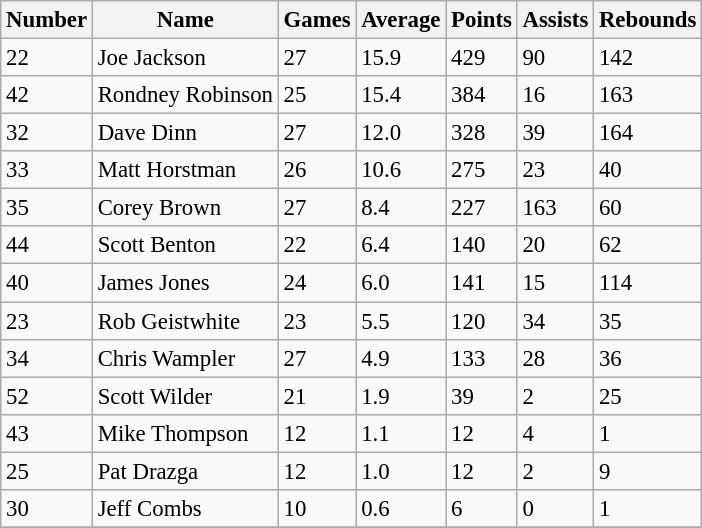<table class="wikitable" style="font-size: 95%;">
<tr>
<th>Number</th>
<th>Name</th>
<th>Games</th>
<th>Average</th>
<th>Points</th>
<th>Assists</th>
<th>Rebounds</th>
</tr>
<tr>
<td>22</td>
<td>Joe Jackson</td>
<td>27</td>
<td>15.9</td>
<td>429</td>
<td>90</td>
<td>142</td>
</tr>
<tr>
<td>42</td>
<td>Rondney Robinson</td>
<td>25</td>
<td>15.4</td>
<td>384</td>
<td>16</td>
<td>163</td>
</tr>
<tr>
<td>32</td>
<td>Dave Dinn</td>
<td>27</td>
<td>12.0</td>
<td>328</td>
<td>39</td>
<td>164</td>
</tr>
<tr>
<td>33</td>
<td>Matt Horstman</td>
<td>26</td>
<td>10.6</td>
<td>275</td>
<td>23</td>
<td>40</td>
</tr>
<tr>
<td>35</td>
<td>Corey Brown</td>
<td>27</td>
<td>8.4</td>
<td>227</td>
<td>163</td>
<td>60</td>
</tr>
<tr>
<td>44</td>
<td>Scott Benton</td>
<td>22</td>
<td>6.4</td>
<td>140</td>
<td>20</td>
<td>62</td>
</tr>
<tr>
<td>40</td>
<td>James Jones</td>
<td>24</td>
<td>6.0</td>
<td>141</td>
<td>15</td>
<td>114</td>
</tr>
<tr>
<td>23</td>
<td>Rob Geistwhite</td>
<td>23</td>
<td>5.5</td>
<td>120</td>
<td>34</td>
<td>35</td>
</tr>
<tr>
<td>34</td>
<td>Chris Wampler</td>
<td>27</td>
<td>4.9</td>
<td>133</td>
<td>28</td>
<td>36</td>
</tr>
<tr>
<td>52</td>
<td>Scott Wilder</td>
<td>21</td>
<td>1.9</td>
<td>39</td>
<td>2</td>
<td>25</td>
</tr>
<tr>
<td>43</td>
<td>Mike Thompson</td>
<td>12</td>
<td>1.1</td>
<td>12</td>
<td>4</td>
<td>1</td>
</tr>
<tr>
<td>25</td>
<td>Pat Drazga</td>
<td>12</td>
<td>1.0</td>
<td>12</td>
<td>2</td>
<td>9</td>
</tr>
<tr>
<td>30</td>
<td>Jeff Combs</td>
<td>10</td>
<td>0.6</td>
<td>6</td>
<td>0</td>
<td>1</td>
</tr>
<tr>
</tr>
</table>
